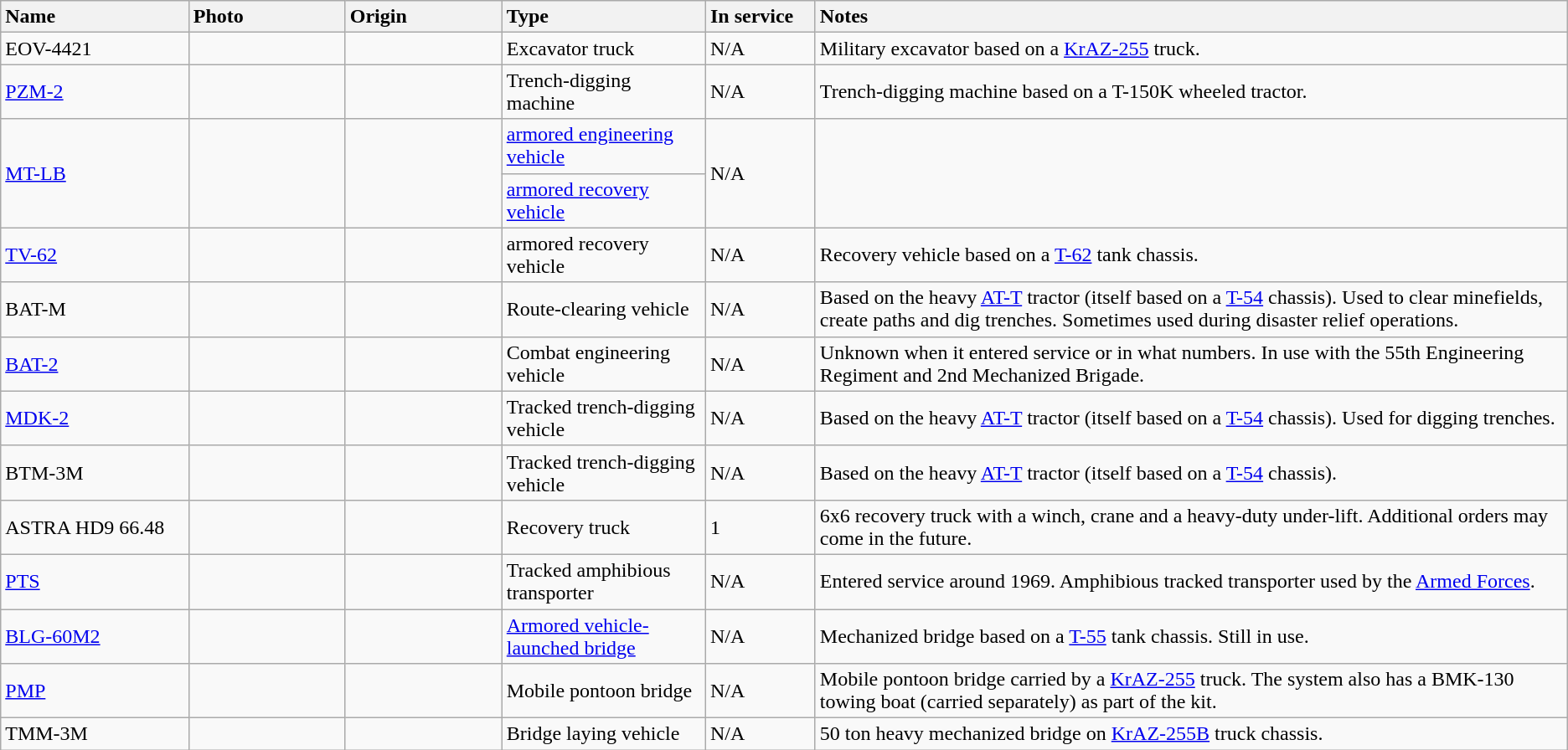<table class="wikitable sortable">
<tr>
<th style="text-align: left; width:12%;">Name</th>
<th style="text-align: left; width:10%;">Photo</th>
<th style="text-align: left; width:10%;">Origin</th>
<th style="text-align: left; width:13%;">Type</th>
<th style="text-align: left; width:7%;">In service</th>
<th style="text-align: left; width:50%;">Notes</th>
</tr>
<tr>
<td>EOV-4421</td>
<td></td>
<td></td>
<td>Excavator truck</td>
<td>N/A</td>
<td>Military excavator based on a <a href='#'>KrAZ-255</a> truck.</td>
</tr>
<tr>
<td><a href='#'>PZM-2</a></td>
<td></td>
<td></td>
<td>Trench-digging machine</td>
<td>N/A</td>
<td>Trench-digging machine based on a T-150K wheeled tractor.</td>
</tr>
<tr>
<td rowspan="2"><a href='#'>MT-LB</a></td>
<td rowspan="2"></td>
<td rowspan="2"></td>
<td><a href='#'>armored engineering vehicle</a></td>
<td rowspan="2">N/A</td>
<td rowspan="2"></td>
</tr>
<tr>
<td><a href='#'>armored recovery vehicle</a></td>
</tr>
<tr>
<td><a href='#'>TV-62</a></td>
<td></td>
<td></td>
<td>armored recovery vehicle</td>
<td>N/A</td>
<td>Recovery vehicle based on a <a href='#'>T-62</a> tank chassis.</td>
</tr>
<tr>
<td>BAT-M</td>
<td></td>
<td></td>
<td>Route-clearing vehicle</td>
<td>N/A</td>
<td>Based on the heavy <a href='#'>AT-T</a> tractor (itself based on a <a href='#'>T-54</a> chassis). Used to clear minefields, create paths and dig trenches. Sometimes used during disaster relief operations.</td>
</tr>
<tr>
<td><a href='#'>BAT-2</a></td>
<td></td>
<td></td>
<td>Combat engineering vehicle</td>
<td>N/A</td>
<td>Unknown when it entered service or in what numbers. In use with the 55th Engineering Regiment and 2nd Mechanized Brigade.</td>
</tr>
<tr>
<td><a href='#'>MDK-2</a></td>
<td></td>
<td></td>
<td>Tracked trench-digging vehicle</td>
<td>N/A</td>
<td>Based on the heavy <a href='#'>AT-T</a> tractor (itself based on a <a href='#'>T-54</a> chassis). Used for digging trenches.</td>
</tr>
<tr>
<td>BTM-3M</td>
<td></td>
<td></td>
<td>Tracked trench-digging vehicle</td>
<td>N/A</td>
<td>Based on the heavy <a href='#'>AT-T</a> tractor (itself based on a <a href='#'>T-54</a> chassis).</td>
</tr>
<tr>
<td>ASTRA HD9 66.48</td>
<td></td>
<td></td>
<td>Recovery truck</td>
<td>1</td>
<td>6x6 recovery truck with a winch, crane and a heavy-duty under-lift. Additional orders may come in the future.</td>
</tr>
<tr>
<td><a href='#'>PTS</a></td>
<td></td>
<td></td>
<td>Tracked amphibious transporter</td>
<td>N/A</td>
<td>Entered service around 1969. Amphibious tracked transporter used by the <a href='#'>Armed Forces</a>.</td>
</tr>
<tr>
<td><a href='#'>BLG-60M2</a></td>
<td></td>
<td><br></td>
<td><a href='#'>Armored vehicle-launched bridge</a></td>
<td>N/A</td>
<td>Mechanized bridge based on a <a href='#'>T-55</a> tank chassis. Still in use.</td>
</tr>
<tr>
<td><a href='#'>PMP</a></td>
<td></td>
<td></td>
<td>Mobile pontoon bridge</td>
<td>N/A</td>
<td>Mobile pontoon bridge carried by a <a href='#'>KrAZ-255</a> truck. The system also has a BMK-130 towing boat (carried separately) as part of the kit.</td>
</tr>
<tr>
<td>TMM-3M</td>
<td></td>
<td></td>
<td>Bridge laying vehicle</td>
<td>N/A</td>
<td>50 ton heavy mechanized bridge on <a href='#'>KrAZ-255B</a> truck chassis.</td>
</tr>
</table>
